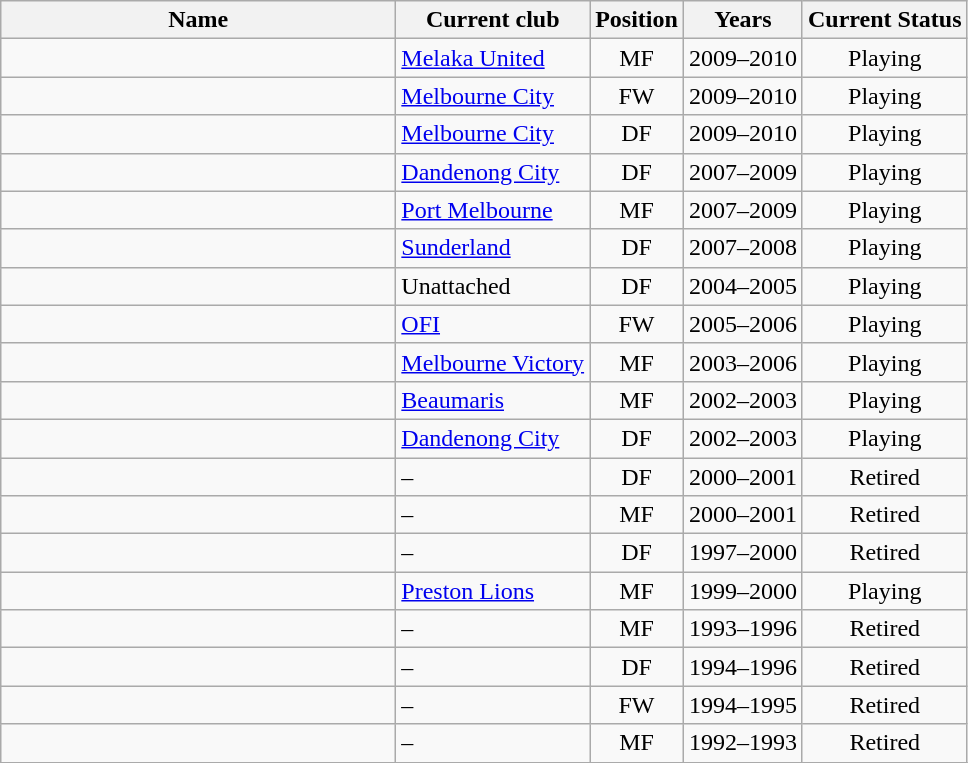<table class="wikitable sortable" style="text-align: center;">
<tr>
<th style="width:16em">Name</th>
<th>Current club</th>
<th>Position</th>
<th>Years</th>
<th>Current Status</th>
</tr>
<tr>
<td align="left"></td>
<td align="left"> <a href='#'>Melaka United</a></td>
<td>MF</td>
<td>2009–2010</td>
<td>Playing</td>
</tr>
<tr>
<td align="left"></td>
<td align="left"> <a href='#'>Melbourne City</a></td>
<td>FW</td>
<td>2009–2010</td>
<td>Playing</td>
</tr>
<tr>
<td align="left"></td>
<td align="left"> <a href='#'>Melbourne City</a></td>
<td>DF</td>
<td>2009–2010</td>
<td>Playing</td>
</tr>
<tr>
<td align="left"></td>
<td align="left"> <a href='#'>Dandenong City</a></td>
<td>DF</td>
<td>2007–2009</td>
<td>Playing</td>
</tr>
<tr>
<td align="left"></td>
<td align="left"> <a href='#'>Port Melbourne</a></td>
<td>MF</td>
<td>2007–2009</td>
<td>Playing</td>
</tr>
<tr>
<td align="left"></td>
<td align="left"> <a href='#'>Sunderland</a></td>
<td>DF</td>
<td>2007–2008</td>
<td>Playing</td>
</tr>
<tr>
<td align="left"></td>
<td align="left"> Unattached</td>
<td>DF</td>
<td>2004–2005</td>
<td>Playing</td>
</tr>
<tr>
<td align="left"></td>
<td align="left"> <a href='#'>OFI</a></td>
<td>FW</td>
<td>2005–2006</td>
<td>Playing</td>
</tr>
<tr>
<td align="left"></td>
<td align="left"> <a href='#'>Melbourne Victory</a></td>
<td>MF</td>
<td>2003–2006</td>
<td>Playing</td>
</tr>
<tr>
<td align="left"></td>
<td align="left"> <a href='#'>Beaumaris</a></td>
<td>MF</td>
<td>2002–2003</td>
<td>Playing</td>
</tr>
<tr>
<td align="left"></td>
<td align="left"> <a href='#'>Dandenong City</a></td>
<td>DF</td>
<td>2002–2003</td>
<td>Playing</td>
</tr>
<tr>
<td align="left"></td>
<td align="left">–</td>
<td>DF</td>
<td>2000–2001</td>
<td>Retired</td>
</tr>
<tr>
<td align="left"></td>
<td align="left">–</td>
<td>MF</td>
<td>2000–2001</td>
<td>Retired</td>
</tr>
<tr>
<td align="left"></td>
<td align="left">–</td>
<td>DF</td>
<td>1997–2000</td>
<td>Retired</td>
</tr>
<tr>
<td align="left"></td>
<td align="left"> <a href='#'>Preston Lions</a></td>
<td>MF</td>
<td>1999–2000</td>
<td>Playing</td>
</tr>
<tr>
<td align="left"></td>
<td align="left">–</td>
<td>MF</td>
<td>1993–1996</td>
<td>Retired</td>
</tr>
<tr>
<td align="left"></td>
<td align="left">–</td>
<td>DF</td>
<td>1994–1996</td>
<td>Retired</td>
</tr>
<tr>
<td align="left"></td>
<td align="left">–</td>
<td>FW</td>
<td>1994–1995</td>
<td>Retired</td>
</tr>
<tr>
<td align="left"></td>
<td align="left">–</td>
<td>MF</td>
<td>1992–1993</td>
<td>Retired</td>
</tr>
<tr>
</tr>
</table>
